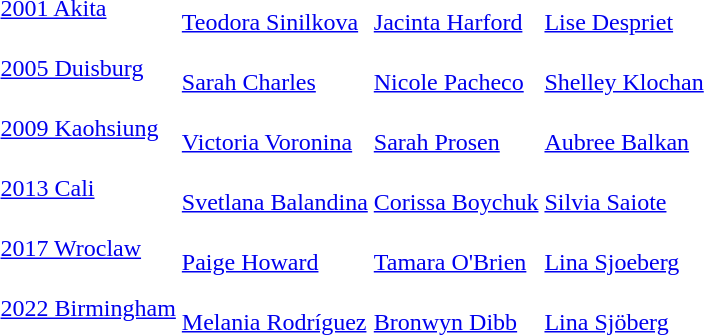<table>
<tr>
<td><a href='#'>2001 Akita</a></td>
<td><br> <a href='#'>Teodora Sinilkova</a></td>
<td><br> <a href='#'>Jacinta Harford</a></td>
<td><br> <a href='#'>Lise Despriet</a></td>
</tr>
<tr>
<td><a href='#'>2005 Duisburg</a></td>
<td><br> <a href='#'>Sarah Charles</a></td>
<td><br> <a href='#'>Nicole Pacheco</a></td>
<td><br> <a href='#'>Shelley Klochan</a></td>
</tr>
<tr>
<td><a href='#'>2009 Kaohsiung</a></td>
<td><br> <a href='#'>Victoria Voronina</a></td>
<td><br> <a href='#'>Sarah Prosen</a></td>
<td><br> <a href='#'>Aubree Balkan</a></td>
</tr>
<tr>
<td><a href='#'>2013 Cali</a></td>
<td><br> <a href='#'>Svetlana Balandina</a></td>
<td><br> <a href='#'>Corissa Boychuk</a></td>
<td><br> <a href='#'>Silvia Saiote</a></td>
</tr>
<tr>
<td><a href='#'>2017 Wroclaw</a></td>
<td><br> <a href='#'>Paige Howard</a></td>
<td><br> <a href='#'>Tamara O'Brien</a></td>
<td><br> <a href='#'>Lina Sjoeberg</a></td>
</tr>
<tr>
<td><a href='#'>2022 Birmingham</a></td>
<td><br> <a href='#'>Melania Rodríguez</a></td>
<td><br> <a href='#'>Bronwyn Dibb</a></td>
<td><br> <a href='#'>Lina Sjöberg</a></td>
</tr>
</table>
